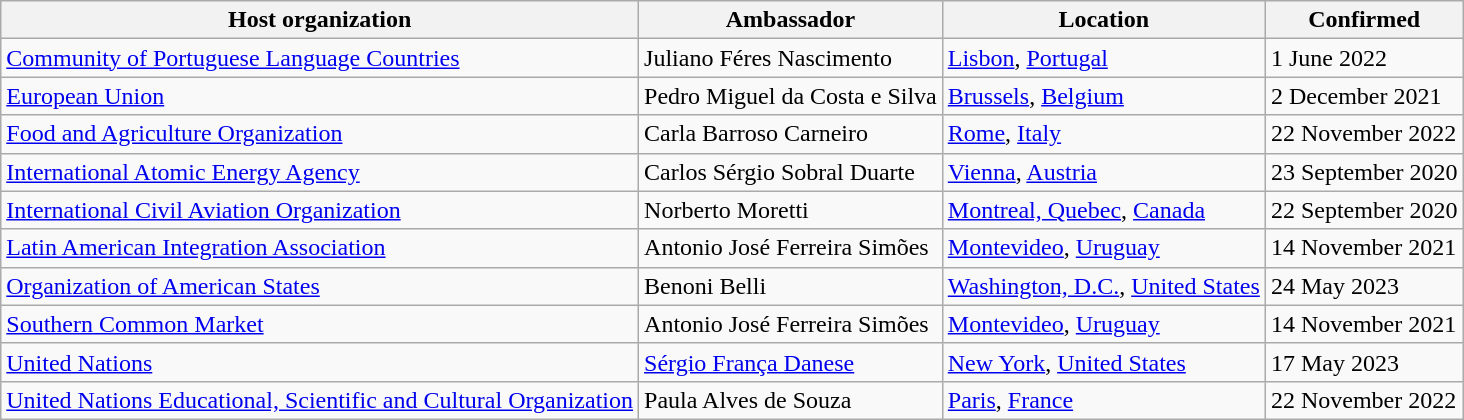<table class="wikitable sortable">
<tr>
<th>Host organization</th>
<th>Ambassador</th>
<th>Location</th>
<th>Confirmed</th>
</tr>
<tr>
<td><a href='#'>Community of Portuguese Language Countries</a></td>
<td>Juliano Féres Nascimento</td>
<td><a href='#'>Lisbon</a>, <a href='#'>Portugal</a></td>
<td>1 June 2022</td>
</tr>
<tr>
<td><a href='#'>European Union</a></td>
<td>Pedro Miguel da Costa e Silva</td>
<td><a href='#'>Brussels</a>, <a href='#'>Belgium</a></td>
<td>2 December 2021</td>
</tr>
<tr>
<td><a href='#'>Food and Agriculture Organization</a></td>
<td>Carla Barroso Carneiro</td>
<td><a href='#'>Rome</a>, <a href='#'>Italy</a></td>
<td>22 November 2022</td>
</tr>
<tr>
<td><a href='#'>International Atomic Energy Agency</a></td>
<td>Carlos Sérgio Sobral Duarte</td>
<td><a href='#'>Vienna</a>, <a href='#'>Austria</a></td>
<td>23 September 2020</td>
</tr>
<tr>
<td><a href='#'>International Civil Aviation Organization</a></td>
<td>Norberto Moretti</td>
<td><a href='#'>Montreal, Quebec</a>, <a href='#'>Canada</a></td>
<td>22 September 2020</td>
</tr>
<tr>
<td><a href='#'>Latin American Integration Association</a></td>
<td>Antonio José Ferreira Simões</td>
<td><a href='#'>Montevideo</a>, <a href='#'>Uruguay</a></td>
<td>14 November 2021</td>
</tr>
<tr>
<td><a href='#'>Organization of American States</a></td>
<td>Benoni Belli</td>
<td><a href='#'>Washington, D.C.</a>, <a href='#'>United States</a></td>
<td>24 May 2023</td>
</tr>
<tr>
<td><a href='#'>Southern Common Market</a></td>
<td>Antonio José Ferreira Simões</td>
<td><a href='#'>Montevideo</a>, <a href='#'>Uruguay</a></td>
<td>14 November 2021</td>
</tr>
<tr>
<td><a href='#'>United Nations</a></td>
<td><a href='#'>Sérgio França Danese</a></td>
<td><a href='#'>New York</a>, <a href='#'>United States</a></td>
<td>17 May 2023</td>
</tr>
<tr>
<td><a href='#'>United Nations Educational, Scientific and Cultural Organization</a></td>
<td>Paula Alves de Souza</td>
<td><a href='#'>Paris</a>, <a href='#'>France</a></td>
<td>22 November 2022</td>
</tr>
</table>
